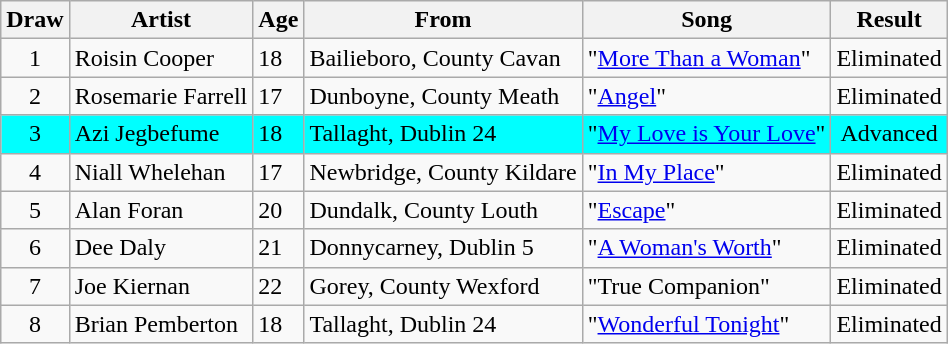<table class="sortable wikitable" style="margin: 1em auto 1em auto; text-align:center">
<tr>
<th>Draw</th>
<th>Artist</th>
<th>Age</th>
<th>From</th>
<th>Song </th>
<th>Result</th>
</tr>
<tr>
<td>1</td>
<td align="left">Roisin Cooper</td>
<td align="left">18</td>
<td align="left">Bailieboro, County Cavan</td>
<td align="left">"<a href='#'>More Than a Woman</a>" </td>
<td>Eliminated</td>
</tr>
<tr>
<td>2</td>
<td align="left">Rosemarie Farrell</td>
<td align="left">17</td>
<td align="left">Dunboyne, County Meath</td>
<td align="left">"<a href='#'>Angel</a>" </td>
<td>Eliminated</td>
</tr>
<tr style="background:cyan;">
<td>3</td>
<td align="left">Azi Jegbefume</td>
<td align="left">18</td>
<td align="left">Tallaght, Dublin 24</td>
<td align="left">"<a href='#'>My Love is Your Love</a>" </td>
<td>Advanced</td>
</tr>
<tr>
<td>4</td>
<td align="left">Niall Whelehan</td>
<td align="left">17</td>
<td align="left">Newbridge, County Kildare</td>
<td align="left">"<a href='#'>In My Place</a>" </td>
<td>Eliminated</td>
</tr>
<tr>
<td>5</td>
<td align="left">Alan Foran</td>
<td align="left">20</td>
<td align="left">Dundalk, County Louth</td>
<td align="left">"<a href='#'>Escape</a>" </td>
<td>Eliminated</td>
</tr>
<tr>
<td>6</td>
<td align="left">Dee Daly</td>
<td align="left">21</td>
<td align="left">Donnycarney, Dublin 5</td>
<td align="left">"<a href='#'>A Woman's Worth</a>" </td>
<td>Eliminated</td>
</tr>
<tr>
<td>7</td>
<td align="left">Joe Kiernan</td>
<td align="left">22</td>
<td align="left">Gorey, County Wexford</td>
<td align="left">"True Companion" </td>
<td>Eliminated</td>
</tr>
<tr>
<td>8</td>
<td align="left">Brian Pemberton</td>
<td align="left">18</td>
<td align="left">Tallaght, Dublin 24</td>
<td align="left">"<a href='#'>Wonderful Tonight</a>" </td>
<td>Eliminated</td>
</tr>
</table>
